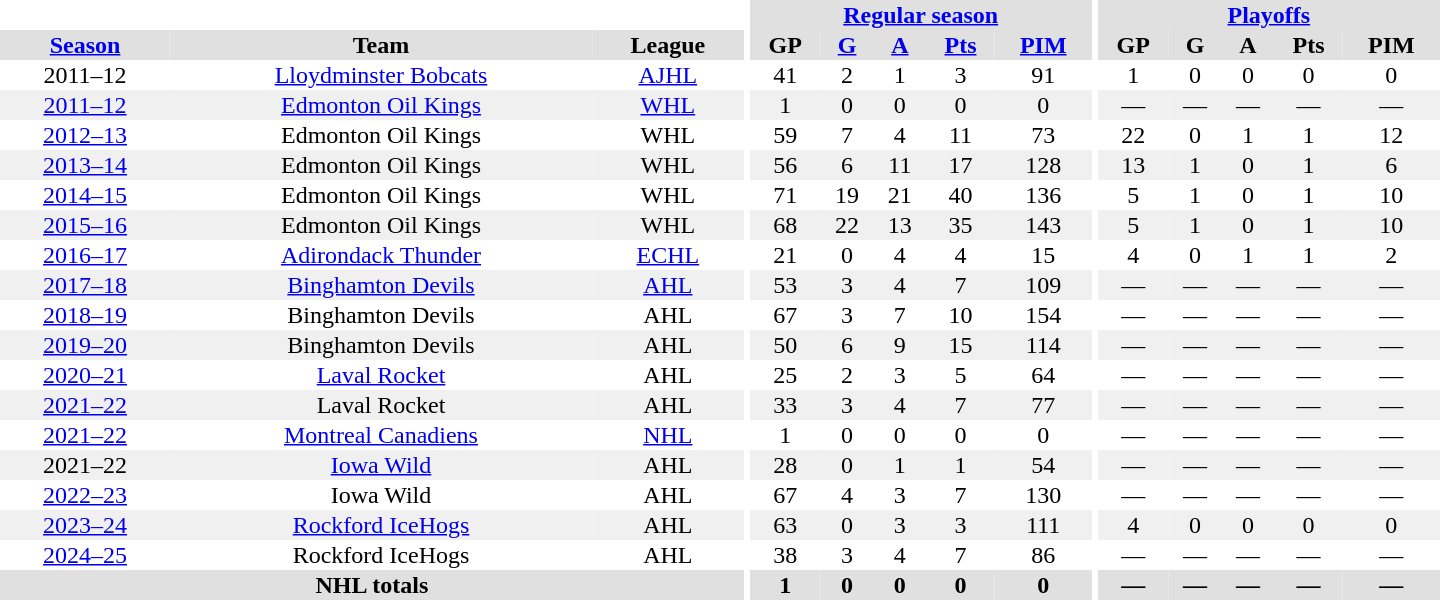<table border="0" cellpadding="1" cellspacing="0" style="text-align:center; width:60em">
<tr bgcolor="#e0e0e0">
<th colspan="3" bgcolor="#ffffff"></th>
<th rowspan="99" bgcolor="#ffffff"></th>
<th colspan="5"><a href='#'>Regular season</a></th>
<th rowspan="99" bgcolor="#ffffff"></th>
<th colspan="5"><a href='#'>Playoffs</a></th>
</tr>
<tr bgcolor="#e0e0e0">
<th><a href='#'>Season</a></th>
<th>Team</th>
<th>League</th>
<th>GP</th>
<th><a href='#'>G</a></th>
<th><a href='#'>A</a></th>
<th><a href='#'>Pts</a></th>
<th><a href='#'>PIM</a></th>
<th>GP</th>
<th>G</th>
<th>A</th>
<th>Pts</th>
<th>PIM</th>
</tr>
<tr>
<td 2011–12 AJHL season>2011–12</td>
<td><a href='#'>Lloydminster Bobcats</a></td>
<td><a href='#'>AJHL</a></td>
<td>41</td>
<td>2</td>
<td>1</td>
<td>3</td>
<td>91</td>
<td>1</td>
<td>0</td>
<td>0</td>
<td>0</td>
<td>0</td>
</tr>
<tr bgcolor="#f0f0f0">
<td><a href='#'>2011–12</a></td>
<td><a href='#'>Edmonton Oil Kings</a></td>
<td><a href='#'>WHL</a></td>
<td>1</td>
<td>0</td>
<td>0</td>
<td>0</td>
<td>0</td>
<td>—</td>
<td>—</td>
<td>—</td>
<td>—</td>
<td>—</td>
</tr>
<tr>
<td><a href='#'>2012–13</a></td>
<td>Edmonton Oil Kings</td>
<td>WHL</td>
<td>59</td>
<td>7</td>
<td>4</td>
<td>11</td>
<td>73</td>
<td>22</td>
<td>0</td>
<td>1</td>
<td>1</td>
<td>12</td>
</tr>
<tr bgcolor="#f0f0f0">
<td><a href='#'>2013–14</a></td>
<td>Edmonton Oil Kings</td>
<td>WHL</td>
<td>56</td>
<td>6</td>
<td>11</td>
<td>17</td>
<td>128</td>
<td>13</td>
<td>1</td>
<td>0</td>
<td>1</td>
<td>6</td>
</tr>
<tr>
<td><a href='#'>2014–15</a></td>
<td>Edmonton Oil Kings</td>
<td>WHL</td>
<td>71</td>
<td>19</td>
<td>21</td>
<td>40</td>
<td>136</td>
<td>5</td>
<td>1</td>
<td>0</td>
<td>1</td>
<td>10</td>
</tr>
<tr bgcolor="#f0f0f0">
<td><a href='#'>2015–16</a></td>
<td>Edmonton Oil Kings</td>
<td>WHL</td>
<td>68</td>
<td>22</td>
<td>13</td>
<td>35</td>
<td>143</td>
<td>5</td>
<td>1</td>
<td>0</td>
<td>1</td>
<td>10</td>
</tr>
<tr>
<td><a href='#'>2016–17</a></td>
<td><a href='#'>Adirondack Thunder</a></td>
<td><a href='#'>ECHL</a></td>
<td>21</td>
<td>0</td>
<td>4</td>
<td>4</td>
<td>15</td>
<td>4</td>
<td>0</td>
<td>1</td>
<td>1</td>
<td>2</td>
</tr>
<tr bgcolor="#f0f0f0">
<td><a href='#'>2017–18</a></td>
<td><a href='#'>Binghamton Devils</a></td>
<td><a href='#'>AHL</a></td>
<td>53</td>
<td>3</td>
<td>4</td>
<td>7</td>
<td>109</td>
<td>—</td>
<td>—</td>
<td>—</td>
<td>—</td>
<td>—</td>
</tr>
<tr>
<td><a href='#'>2018–19</a></td>
<td>Binghamton Devils</td>
<td>AHL</td>
<td>67</td>
<td>3</td>
<td>7</td>
<td>10</td>
<td>154</td>
<td>—</td>
<td>—</td>
<td>—</td>
<td>—</td>
<td>—</td>
</tr>
<tr bgcolor="#f0f0f0">
<td><a href='#'>2019–20</a></td>
<td>Binghamton Devils</td>
<td>AHL</td>
<td>50</td>
<td>6</td>
<td>9</td>
<td>15</td>
<td>114</td>
<td>—</td>
<td>—</td>
<td>—</td>
<td>—</td>
<td>—</td>
</tr>
<tr>
<td><a href='#'>2020–21</a></td>
<td><a href='#'>Laval Rocket</a></td>
<td>AHL</td>
<td>25</td>
<td>2</td>
<td>3</td>
<td>5</td>
<td>64</td>
<td>—</td>
<td>—</td>
<td>—</td>
<td>—</td>
<td>—</td>
</tr>
<tr bgcolor="#f0f0f0">
<td><a href='#'>2021–22</a></td>
<td>Laval Rocket</td>
<td>AHL</td>
<td>33</td>
<td>3</td>
<td>4</td>
<td>7</td>
<td>77</td>
<td>—</td>
<td>—</td>
<td>—</td>
<td>—</td>
<td>—</td>
</tr>
<tr>
<td><a href='#'>2021–22</a></td>
<td><a href='#'>Montreal Canadiens</a></td>
<td><a href='#'>NHL</a></td>
<td>1</td>
<td>0</td>
<td>0</td>
<td>0</td>
<td>0</td>
<td>—</td>
<td>—</td>
<td>—</td>
<td>—</td>
<td>—</td>
</tr>
<tr bgcolor="#f0f0f0">
<td>2021–22</td>
<td><a href='#'>Iowa Wild</a></td>
<td>AHL</td>
<td>28</td>
<td>0</td>
<td>1</td>
<td>1</td>
<td>54</td>
<td>—</td>
<td>—</td>
<td>—</td>
<td>—</td>
<td>—</td>
</tr>
<tr>
<td><a href='#'>2022–23</a></td>
<td>Iowa Wild</td>
<td>AHL</td>
<td>67</td>
<td>4</td>
<td>3</td>
<td>7</td>
<td>130</td>
<td>—</td>
<td>—</td>
<td>—</td>
<td>—</td>
<td>—</td>
</tr>
<tr bgcolor="#f0f0f0">
<td><a href='#'>2023–24</a></td>
<td><a href='#'>Rockford IceHogs</a></td>
<td>AHL</td>
<td>63</td>
<td>0</td>
<td>3</td>
<td>3</td>
<td>111</td>
<td>4</td>
<td>0</td>
<td>0</td>
<td>0</td>
<td>0</td>
</tr>
<tr>
<td><a href='#'>2024–25</a></td>
<td>Rockford IceHogs</td>
<td>AHL</td>
<td>38</td>
<td>3</td>
<td>4</td>
<td>7</td>
<td>86</td>
<td>—</td>
<td>—</td>
<td>—</td>
<td>—</td>
<td>—</td>
</tr>
<tr bgcolor="#e0e0e0">
<th colspan="3">NHL totals</th>
<th>1</th>
<th>0</th>
<th>0</th>
<th>0</th>
<th>0</th>
<th>—</th>
<th>—</th>
<th>—</th>
<th>—</th>
<th>—</th>
</tr>
</table>
